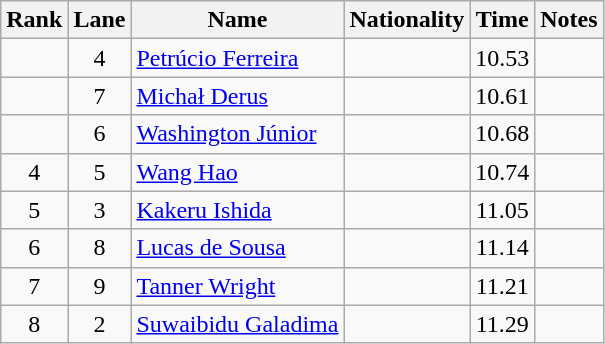<table class="wikitable sortable" style="text-align:center">
<tr>
<th>Rank</th>
<th>Lane</th>
<th>Name</th>
<th>Nationality</th>
<th>Time</th>
<th>Notes</th>
</tr>
<tr>
<td></td>
<td>4</td>
<td align="left"><a href='#'>Petrúcio Ferreira</a></td>
<td align="left"></td>
<td>10.53</td>
<td></td>
</tr>
<tr>
<td></td>
<td>7</td>
<td align="left"><a href='#'>Michał Derus</a></td>
<td align="left"></td>
<td>10.61</td>
<td></td>
</tr>
<tr>
<td></td>
<td>6</td>
<td align="left"><a href='#'>Washington Júnior</a></td>
<td align="left"></td>
<td>10.68</td>
<td></td>
</tr>
<tr>
<td>4</td>
<td>5</td>
<td align="left"><a href='#'>Wang Hao</a></td>
<td align="left"></td>
<td>10.74</td>
<td></td>
</tr>
<tr>
<td>5</td>
<td>3</td>
<td align="left"><a href='#'>Kakeru Ishida</a></td>
<td align="left"></td>
<td>11.05</td>
<td></td>
</tr>
<tr>
<td>6</td>
<td>8</td>
<td align="left"><a href='#'>Lucas de Sousa</a></td>
<td align="left"></td>
<td>11.14</td>
<td></td>
</tr>
<tr>
<td>7</td>
<td>9</td>
<td align="left"><a href='#'>Tanner Wright</a></td>
<td align="left"></td>
<td>11.21</td>
<td></td>
</tr>
<tr>
<td>8</td>
<td>2</td>
<td align="left"><a href='#'>Suwaibidu Galadima</a></td>
<td align="left"></td>
<td>11.29</td>
<td></td>
</tr>
</table>
